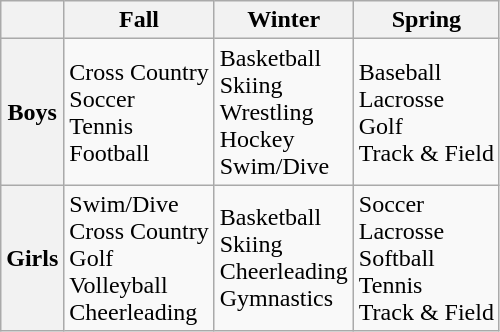<table class=wikitable>
<tr>
<th></th>
<th>Fall</th>
<th>Winter</th>
<th>Spring</th>
</tr>
<tr>
<th>Boys</th>
<td>Cross Country<br>Soccer<br>Tennis<br>Football</td>
<td>Basketball<br>Skiing<br>Wrestling<br>Hockey<br>Swim/Dive</td>
<td>Baseball<br>Lacrosse<br>Golf<br>Track & Field</td>
</tr>
<tr>
<th>Girls</th>
<td>Swim/Dive<br>Cross Country<br>Golf<br>Volleyball<br>Cheerleading</td>
<td>Basketball<br>Skiing<br>Cheerleading<br>Gymnastics<br></td>
<td>Soccer<br>Lacrosse<br>Softball<br>Tennis<br>Track & Field</td>
</tr>
</table>
